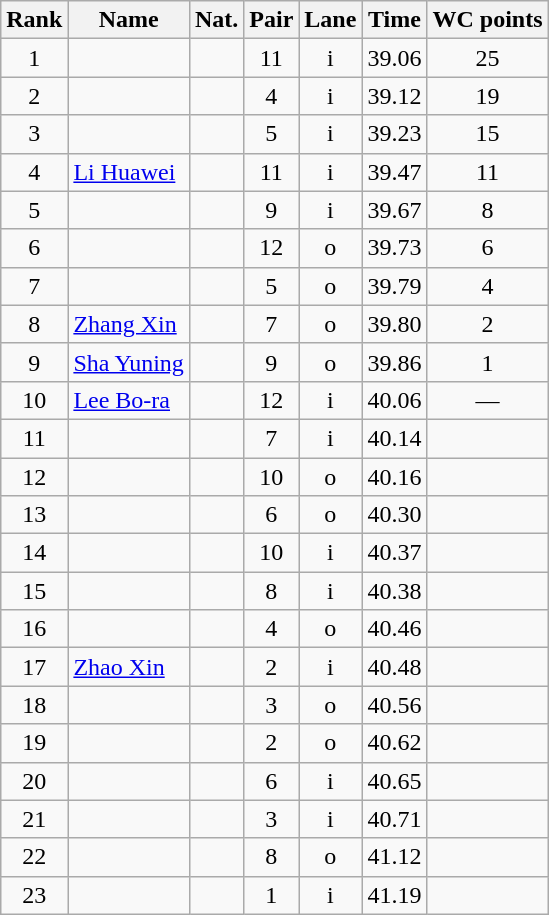<table class="wikitable sortable" style="text-align:center">
<tr>
<th>Rank</th>
<th>Name</th>
<th>Nat.</th>
<th>Pair</th>
<th>Lane</th>
<th>Time</th>
<th>WC points</th>
</tr>
<tr>
<td>1</td>
<td align=left></td>
<td></td>
<td>11</td>
<td>i</td>
<td>39.06</td>
<td>25</td>
</tr>
<tr>
<td>2</td>
<td align=left></td>
<td></td>
<td>4</td>
<td>i</td>
<td>39.12</td>
<td>19</td>
</tr>
<tr>
<td>3</td>
<td align=left></td>
<td></td>
<td>5</td>
<td>i</td>
<td>39.23</td>
<td>15</td>
</tr>
<tr>
<td>4</td>
<td align=left><a href='#'>Li Huawei</a></td>
<td></td>
<td>11</td>
<td>i</td>
<td>39.47</td>
<td>11</td>
</tr>
<tr>
<td>5</td>
<td align=left></td>
<td></td>
<td>9</td>
<td>i</td>
<td>39.67</td>
<td>8</td>
</tr>
<tr>
<td>6</td>
<td align=left></td>
<td></td>
<td>12</td>
<td>o</td>
<td>39.73</td>
<td>6</td>
</tr>
<tr>
<td>7</td>
<td align=left></td>
<td></td>
<td>5</td>
<td>o</td>
<td>39.79</td>
<td>4</td>
</tr>
<tr>
<td>8</td>
<td align=left><a href='#'>Zhang Xin</a></td>
<td></td>
<td>7</td>
<td>o</td>
<td>39.80</td>
<td>2</td>
</tr>
<tr>
<td>9</td>
<td align=left><a href='#'>Sha Yuning</a></td>
<td></td>
<td>9</td>
<td>o</td>
<td>39.86</td>
<td>1</td>
</tr>
<tr>
<td>10</td>
<td align=left><a href='#'>Lee Bo-ra</a></td>
<td></td>
<td>12</td>
<td>i</td>
<td>40.06</td>
<td>—</td>
</tr>
<tr>
<td>11</td>
<td align=left></td>
<td></td>
<td>7</td>
<td>i</td>
<td>40.14</td>
<td></td>
</tr>
<tr>
<td>12</td>
<td align=left></td>
<td></td>
<td>10</td>
<td>o</td>
<td>40.16</td>
<td></td>
</tr>
<tr>
<td>13</td>
<td align=left></td>
<td></td>
<td>6</td>
<td>o</td>
<td>40.30</td>
<td></td>
</tr>
<tr>
<td>14</td>
<td align=left></td>
<td></td>
<td>10</td>
<td>i</td>
<td>40.37</td>
<td></td>
</tr>
<tr>
<td>15</td>
<td align=left></td>
<td></td>
<td>8</td>
<td>i</td>
<td>40.38</td>
<td></td>
</tr>
<tr>
<td>16</td>
<td align=left></td>
<td></td>
<td>4</td>
<td>o</td>
<td>40.46</td>
<td></td>
</tr>
<tr>
<td>17</td>
<td align=left><a href='#'>Zhao Xin</a></td>
<td></td>
<td>2</td>
<td>i</td>
<td>40.48</td>
<td></td>
</tr>
<tr>
<td>18</td>
<td align=left></td>
<td></td>
<td>3</td>
<td>o</td>
<td>40.56</td>
<td></td>
</tr>
<tr>
<td>19</td>
<td align=left></td>
<td></td>
<td>2</td>
<td>o</td>
<td>40.62</td>
<td></td>
</tr>
<tr>
<td>20</td>
<td align=left></td>
<td></td>
<td>6</td>
<td>i</td>
<td>40.65</td>
<td></td>
</tr>
<tr>
<td>21</td>
<td align=left></td>
<td></td>
<td>3</td>
<td>i</td>
<td>40.71</td>
<td></td>
</tr>
<tr>
<td>22</td>
<td align=left></td>
<td></td>
<td>8</td>
<td>o</td>
<td>41.12</td>
<td></td>
</tr>
<tr>
<td>23</td>
<td align=left></td>
<td></td>
<td>1</td>
<td>i</td>
<td>41.19</td>
<td></td>
</tr>
</table>
